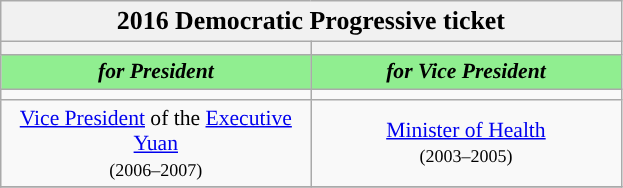<table class="wikitable" style="font-size:90%; text-align:center;">
<tr>
<td colspan="28" style="background:#f1f1f1;"><big><strong>2016 Democratic Progressive ticket</strong></big></td>
</tr>
<tr>
<th style="width:3em; font-size:135%; background:"></th>
<th style="width:3em; font-size:135%; background:"></th>
</tr>
<tr style="color:#000; font-size:100%; background:lightgreen;">
<td style="width:3em; width:200px;"><strong><em>for President</em></strong></td>
<td style="width:3em; width:200px;"><strong><em>for Vice President</em></strong></td>
</tr>
<tr>
<td></td>
<td></td>
</tr>
<tr>
<td><a href='#'>Vice President</a> of the <a href='#'>Executive Yuan</a><br><small>(2006–2007)</small></td>
<td><a href='#'>Minister of Health</a><br><small>(2003–2005)</small></td>
</tr>
<tr>
</tr>
</table>
